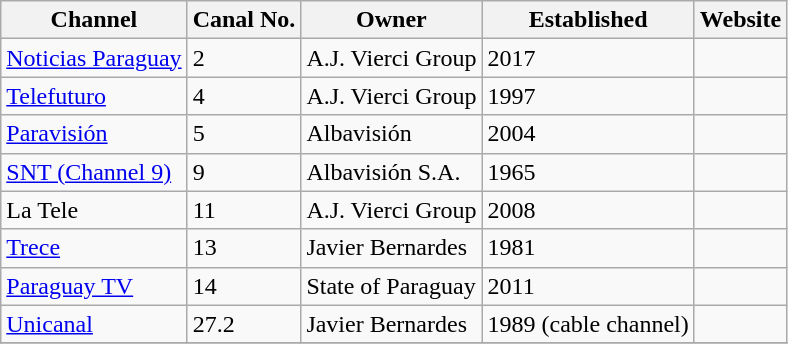<table class="wikitable sortable">
<tr>
<th>Channel</th>
<th>Canal No.</th>
<th>Owner</th>
<th>Established</th>
<th>Website</th>
</tr>
<tr>
<td><a href='#'>Noticias Paraguay</a></td>
<td>2</td>
<td>A.J. Vierci Group</td>
<td>2017</td>
<td></td>
</tr>
<tr>
<td><a href='#'>Telefuturo</a></td>
<td>4</td>
<td>A.J. Vierci Group</td>
<td>1997 </td>
<td></td>
</tr>
<tr>
<td><a href='#'>Paravisión</a></td>
<td>5</td>
<td>Albavisión</td>
<td>2004</td>
<td></td>
</tr>
<tr>
<td><a href='#'>SNT (Channel 9)</a></td>
<td>9</td>
<td>Albavisión S.A.</td>
<td>1965</td>
<td></td>
</tr>
<tr>
<td>La Tele</td>
<td>11</td>
<td>A.J. Vierci Group</td>
<td>2008</td>
<td></td>
</tr>
<tr>
<td><a href='#'>Trece</a></td>
<td>13</td>
<td>Javier Bernardes</td>
<td>1981</td>
<td></td>
</tr>
<tr>
<td><a href='#'>Paraguay TV</a></td>
<td>14</td>
<td>State of Paraguay</td>
<td>2011</td>
<td></td>
</tr>
<tr>
<td><a href='#'>Unicanal</a></td>
<td>27.2</td>
<td>Javier Bernardes</td>
<td>1989 (cable channel)</td>
<td></td>
</tr>
<tr>
</tr>
</table>
